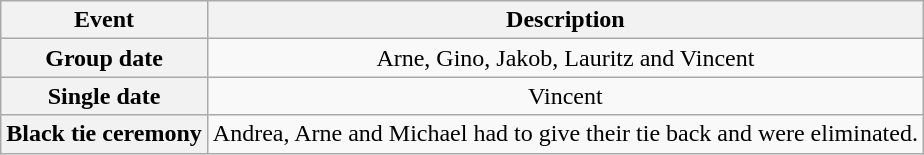<table class="wikitable sortable" style="text-align:center;">
<tr>
<th>Event</th>
<th>Description</th>
</tr>
<tr>
<th>Group date</th>
<td>Arne, Gino, Jakob, Lauritz and Vincent</td>
</tr>
<tr>
<th>Single date</th>
<td>Vincent</td>
</tr>
<tr>
<th>Black tie ceremony</th>
<td>Andrea, Arne and Michael had to give their tie back and were eliminated.</td>
</tr>
</table>
